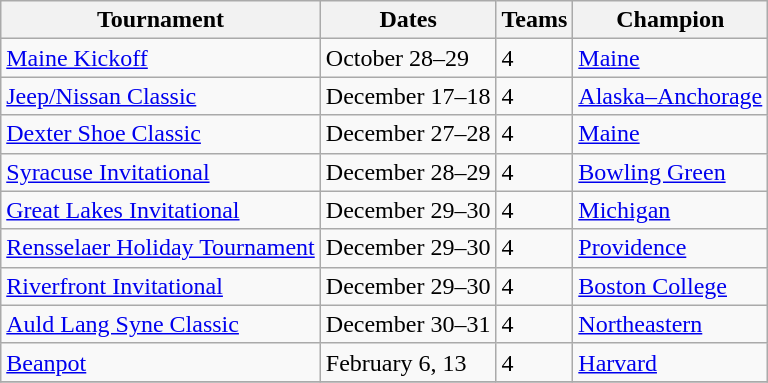<table class="wikitable">
<tr>
<th>Tournament</th>
<th>Dates</th>
<th>Teams</th>
<th>Champion</th>
</tr>
<tr>
<td><a href='#'>Maine Kickoff</a></td>
<td>October 28–29</td>
<td>4</td>
<td><a href='#'>Maine</a></td>
</tr>
<tr>
<td><a href='#'>Jeep/Nissan Classic</a></td>
<td>December 17–18</td>
<td>4</td>
<td><a href='#'>Alaska–Anchorage</a></td>
</tr>
<tr>
<td><a href='#'>Dexter Shoe Classic</a></td>
<td>December 27–28</td>
<td>4</td>
<td><a href='#'>Maine</a></td>
</tr>
<tr>
<td><a href='#'>Syracuse Invitational</a></td>
<td>December 28–29</td>
<td>4</td>
<td><a href='#'>Bowling Green</a></td>
</tr>
<tr>
<td><a href='#'>Great Lakes Invitational</a></td>
<td>December 29–30</td>
<td>4</td>
<td><a href='#'>Michigan</a></td>
</tr>
<tr>
<td><a href='#'>Rensselaer Holiday Tournament</a></td>
<td>December 29–30</td>
<td>4</td>
<td><a href='#'>Providence</a></td>
</tr>
<tr>
<td><a href='#'>Riverfront Invitational</a></td>
<td>December 29–30</td>
<td>4</td>
<td><a href='#'>Boston College</a></td>
</tr>
<tr>
<td><a href='#'>Auld Lang Syne Classic</a></td>
<td>December 30–31</td>
<td>4</td>
<td><a href='#'>Northeastern</a></td>
</tr>
<tr>
<td><a href='#'>Beanpot</a></td>
<td>February 6, 13</td>
<td>4</td>
<td><a href='#'>Harvard</a></td>
</tr>
<tr>
</tr>
</table>
